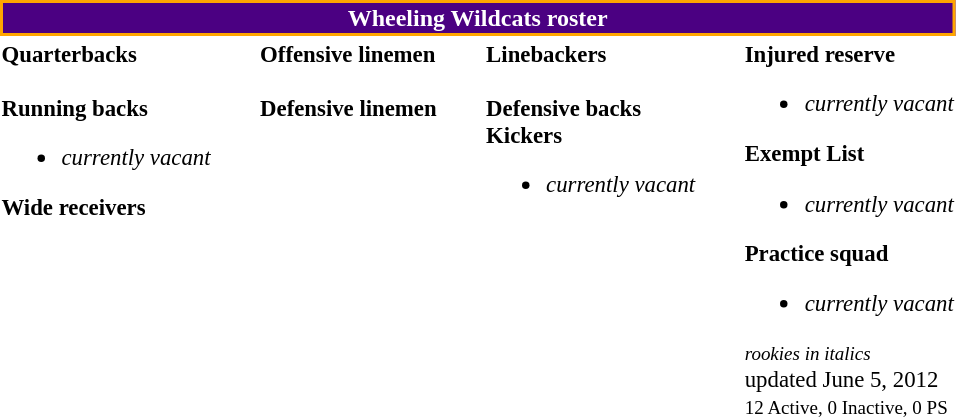<table class="toccolours" style="text-align: left">
<tr>
<th colspan="7" style="background:#4B0082; border:2px solid orange; color:white; text-align:center;"><strong>Wheeling Wildcats roster</strong></th>
</tr>
<tr>
<td style="font-size: 95%;" valign="top"><strong>Quarterbacks</strong><br><br><strong>Running backs</strong><ul><li><em>currently vacant</em></li></ul><strong>Wide receivers</strong>


</td>
<td style="width: 25px;"></td>
<td style="font-size: 95%;" valign="top"><strong>Offensive linemen</strong><br>

<br><strong>Defensive linemen</strong>
</td>
<td style="width: 25px;"></td>
<td style="font-size: 95%;" valign="top"><strong>Linebackers</strong><br>
<br><strong>Defensive backs</strong>

<br><strong>Kickers</strong><ul><li><em>currently vacant</em></li></ul></td>
<td style="width: 25px;"></td>
<td style="font-size: 95%;" valign="top"><strong>Injured reserve</strong><br><ul><li><em>currently vacant</em></li></ul><strong>Exempt List</strong><ul><li><em>currently vacant</em></li></ul><strong>Practice squad</strong><ul><li><em>currently vacant</em></li></ul><small><em>rookies in italics</em></small><br>
updated June 5, 2012<br>
<small>12 Active, 0 Inactive, 0 PS</small></td>
</tr>
<tr>
</tr>
</table>
